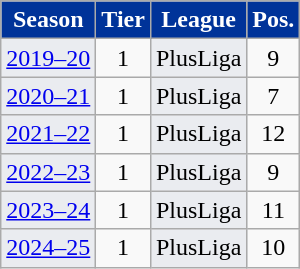<table class="wikitable" style="font-size:100%; text-align:center">
<tr>
<th style="color:#FFFFFF; background-color:#003399">Season</th>
<th style="color:#FFFFFF; background-color:#003399">Tier</th>
<th style="color:#FFFFFF; background-color:#003399">League</th>
<th style="color:#FFFFFF; background-color:#003399">Pos.</th>
</tr>
<tr>
<td style="background:#EAECF0"><a href='#'>2019–20</a></td>
<td align="center">1</td>
<td style="background:#EAECF0">PlusLiga</td>
<td align="center">9</td>
</tr>
<tr>
<td style="background:#EAECF0"><a href='#'>2020–21</a></td>
<td align="center">1</td>
<td style="background:#EAECF0">PlusLiga</td>
<td align="center">7</td>
</tr>
<tr>
<td style="background:#EAECF0"><a href='#'>2021–22</a></td>
<td align="center">1</td>
<td style="background:#EAECF0">PlusLiga</td>
<td align="center">12</td>
</tr>
<tr>
<td style="background:#EAECF0"><a href='#'>2022–23</a></td>
<td align="center">1</td>
<td style="background:#EAECF0">PlusLiga</td>
<td align="center">9</td>
</tr>
<tr>
<td style="background:#EAECF0"><a href='#'>2023–24</a></td>
<td align="center">1</td>
<td style="background:#EAECF0">PlusLiga</td>
<td align="center">11</td>
</tr>
<tr>
<td style="background:#EAECF0"><a href='#'>2024–25</a></td>
<td align="center">1</td>
<td style="background:#EAECF0">PlusLiga</td>
<td align="center">10</td>
</tr>
</table>
